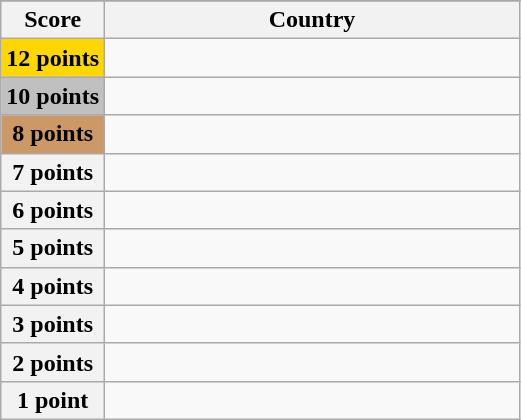<table class="wikitable">
<tr>
</tr>
<tr>
<th scope="col" width="20%">Score</th>
<th scope="col">Country</th>
</tr>
<tr>
<th scope="row" style="background:gold">12 points</th>
<td></td>
</tr>
<tr>
<th scope="row" style="background:silver">10 points</th>
<td></td>
</tr>
<tr>
<th scope="row" style="background:#CC9966">8 points</th>
<td></td>
</tr>
<tr>
<th scope="row">7 points</th>
<td></td>
</tr>
<tr>
<th scope="row">6 points</th>
<td></td>
</tr>
<tr>
<th scope="row">5 points</th>
<td></td>
</tr>
<tr>
<th scope="row">4 points</th>
<td></td>
</tr>
<tr>
<th scope="row">3 points</th>
<td></td>
</tr>
<tr>
<th scope="row">2 points</th>
<td></td>
</tr>
<tr>
<th scope="row">1 point</th>
<td></td>
</tr>
</table>
